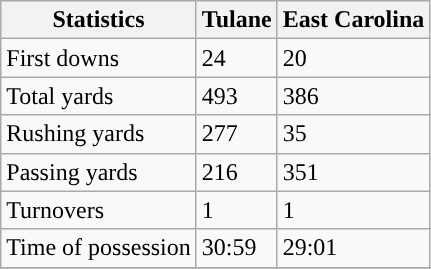<table class="wikitable">
<tr>
<th>Statistics</th>
<th>Tulane</th>
<th>East Carolina</th>
</tr>
<tr>
<td>First downs</td>
<td>24</td>
<td>20</td>
</tr>
<tr>
<td>Total yards</td>
<td>493</td>
<td>386</td>
</tr>
<tr>
<td>Rushing yards</td>
<td>277</td>
<td>35</td>
</tr>
<tr>
<td>Passing yards</td>
<td>216</td>
<td>351</td>
</tr>
<tr>
<td>Turnovers</td>
<td>1</td>
<td>1</td>
</tr>
<tr>
<td>Time of possession</td>
<td>30:59</td>
<td>29:01</td>
</tr>
<tr>
</tr>
</table>
